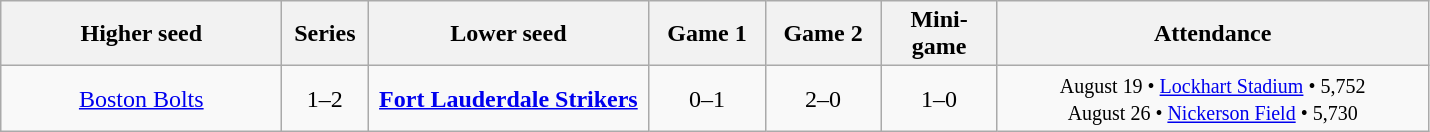<table class="wikitable" style="text-align:center">
<tr>
<th width=180>Higher seed</th>
<th width=50>Series</th>
<th width=180>Lower seed</th>
<th width=70>Game 1</th>
<th width=70>Game 2</th>
<th width=70>Mini-game</th>
<th width=280>Attendance</th>
</tr>
<tr>
<td><a href='#'>Boston Bolts</a></td>
<td>1–2</td>
<td><strong><a href='#'>Fort Lauderdale Strikers</a></strong></td>
<td>0–1</td>
<td>2–0</td>
<td>1–0</td>
<td><small>August 19 • <a href='#'>Lockhart Stadium</a> • 5,752<br>August 26 • <a href='#'>Nickerson Field</a> • 5,730</small></td>
</tr>
</table>
